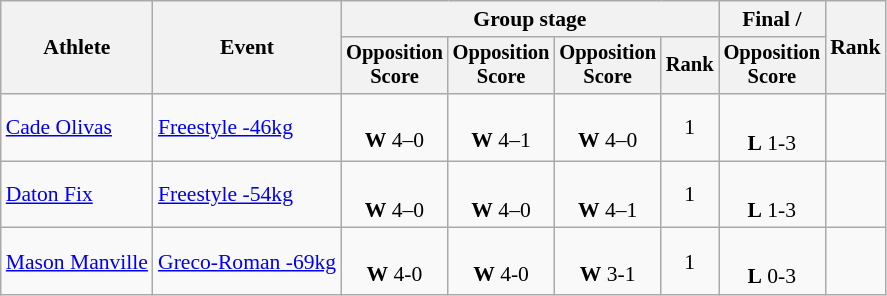<table class="wikitable" style="font-size:90%">
<tr>
<th rowspan=2>Athlete</th>
<th rowspan=2>Event</th>
<th colspan=4>Group stage</th>
<th>Final / </th>
<th rowspan=2>Rank</th>
</tr>
<tr style="font-size:95%">
<th>Opposition<br>Score</th>
<th>Opposition<br>Score</th>
<th>Opposition<br>Score</th>
<th>Rank</th>
<th>Opposition<br>Score</th>
</tr>
<tr align=center>
<td align=left><a href='#'>Cade Olivas</a></td>
<td align=left><a href='#'>Freestyle -46kg</a></td>
<td> <br> <strong>W</strong> 4–0</td>
<td> <br> <strong>W</strong> 4–1</td>
<td> <br> <strong>W</strong> 4–0</td>
<td>1</td>
<td> <br> <strong>L</strong> 1-3 <sup></sup></td>
<td></td>
</tr>
<tr align=center>
<td align=left><a href='#'>Daton Fix</a></td>
<td align=left><a href='#'>Freestyle -54kg</a></td>
<td> <br> <strong>W</strong> 4–0 <sup></sup></td>
<td> <br> <strong>W</strong> 4–0 <sup></sup></td>
<td> <br> <strong>W</strong> 4–1 <sup></sup></td>
<td>1</td>
<td> <br> <strong>L</strong> 1-3 <sup></sup></td>
<td></td>
</tr>
<tr align=center>
<td align=left><a href='#'>Mason Manville</a></td>
<td align=left><a href='#'>Greco-Roman -69kg</a></td>
<td> <br> <strong>W</strong> 4-0</td>
<td> <br> <strong>W</strong> 4-0</td>
<td> <br> <strong>W</strong> 3-1</td>
<td>1</td>
<td> <br> <strong>L</strong> 0-3 <sup></sup></td>
<td></td>
</tr>
</table>
